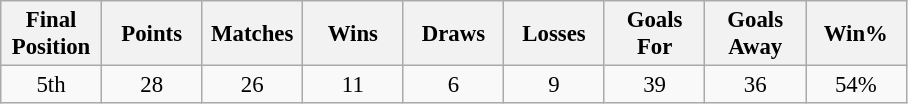<table class="wikitable" style="font-size: 95%; text-align: center;">
<tr>
<th width=60>Final Position</th>
<th width=60>Points</th>
<th width=60>Matches</th>
<th width=60>Wins</th>
<th width=60>Draws</th>
<th width=60>Losses</th>
<th width=60>Goals For</th>
<th width=60>Goals Away</th>
<th width=60>Win%</th>
</tr>
<tr>
<td>5th</td>
<td>28</td>
<td>26</td>
<td>11</td>
<td>6</td>
<td>9</td>
<td>39</td>
<td>36</td>
<td>54%</td>
</tr>
</table>
